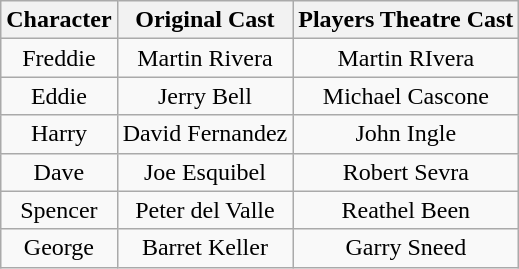<table class="wikitable" style="text-align:center">
<tr>
<th>Character</th>
<th>Original Cast</th>
<th>Players Theatre Cast</th>
</tr>
<tr>
<td>Freddie</td>
<td>Martin Rivera</td>
<td>Martin RIvera</td>
</tr>
<tr>
<td>Eddie</td>
<td>Jerry Bell</td>
<td>Michael Cascone</td>
</tr>
<tr>
<td>Harry</td>
<td>David Fernandez</td>
<td>John Ingle</td>
</tr>
<tr>
<td>Dave</td>
<td>Joe Esquibel</td>
<td>Robert Sevra</td>
</tr>
<tr>
<td>Spencer</td>
<td>Peter del Valle</td>
<td>Reathel Been</td>
</tr>
<tr>
<td>George</td>
<td>Barret Keller</td>
<td>Garry Sneed</td>
</tr>
</table>
